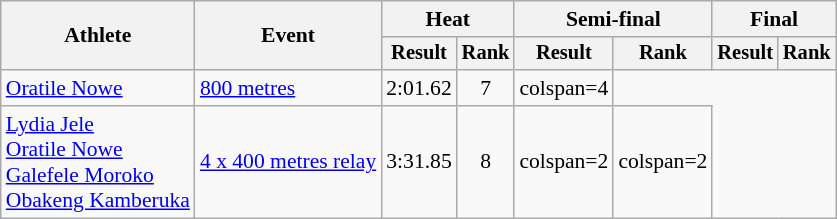<table class=wikitable style=font-size:90%>
<tr>
<th rowspan=2>Athlete</th>
<th rowspan=2>Event</th>
<th colspan=2>Heat</th>
<th colspan=2>Semi-final</th>
<th colspan=2>Final</th>
</tr>
<tr style=font-size:95%>
<th>Result</th>
<th>Rank</th>
<th>Result</th>
<th>Rank</th>
<th>Result</th>
<th>Rank</th>
</tr>
<tr align=center>
<td align=left><a href='#'>Oratile Nowe</a></td>
<td align=left><a href='#'>800 metres</a></td>
<td>2:01.62 </td>
<td>7</td>
<td>colspan=4 </td>
</tr>
<tr align=center>
<td align=left><a href='#'>Lydia Jele</a><br><a href='#'>Oratile Nowe</a><br><a href='#'>Galefele Moroko</a><br><a href='#'>Obakeng Kamberuka</a></td>
<td align=left><a href='#'>4 x 400 metres relay</a></td>
<td>3:31.85</td>
<td>8</td>
<td>colspan=2</td>
<td>colspan=2 </td>
</tr>
</table>
